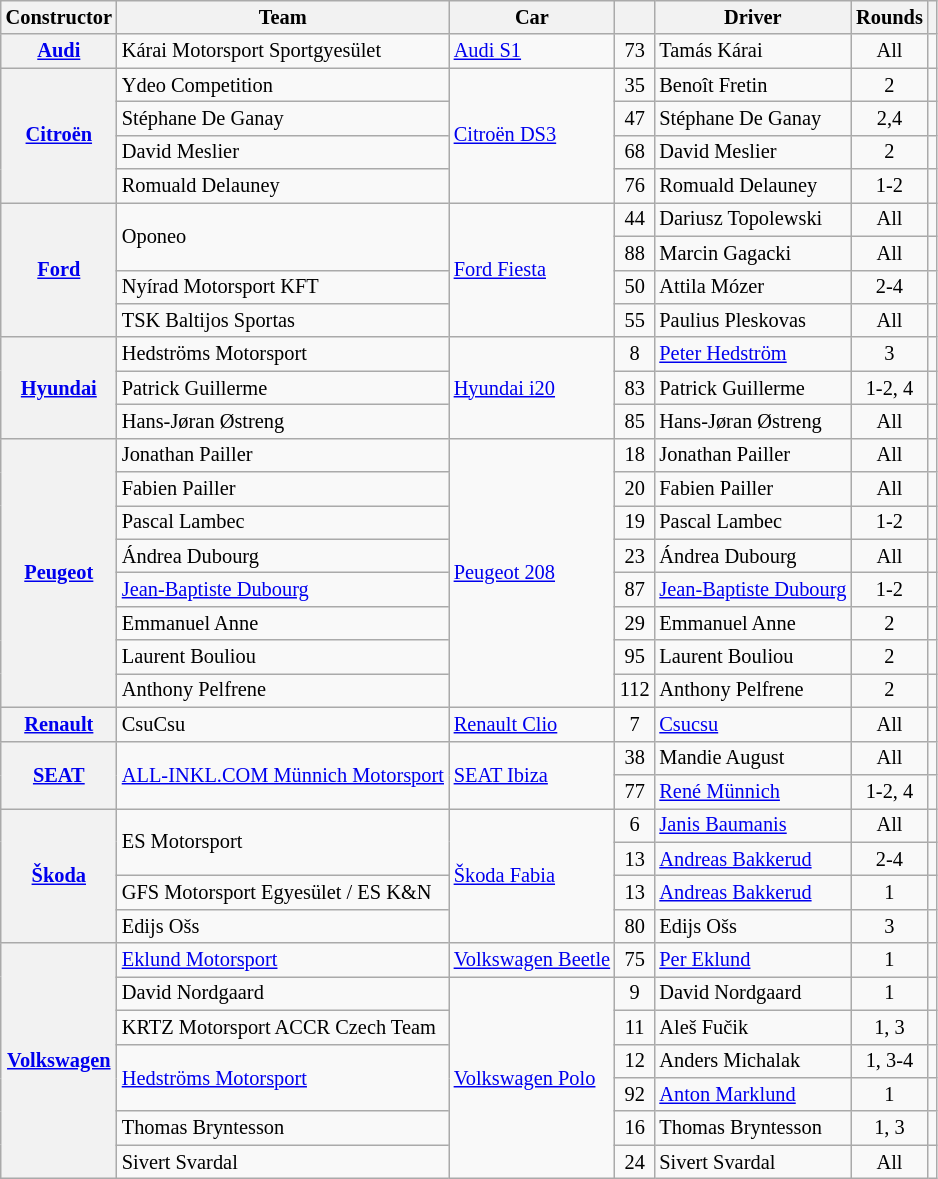<table class="wikitable" style="font-size: 85%">
<tr>
<th>Constructor</th>
<th>Team</th>
<th>Car</th>
<th></th>
<th>Driver</th>
<th>Rounds</th>
<th></th>
</tr>
<tr>
<th><a href='#'>Audi</a></th>
<td> Kárai Motorsport Sportgyesület</td>
<td><a href='#'>Audi S1</a></td>
<td align=center>73</td>
<td> Tamás Kárai</td>
<td align=center>All</td>
<td align=center></td>
</tr>
<tr>
<th rowspan="4"><a href='#'>Citroën</a></th>
<td> Ydeo Competition</td>
<td rowspan="4"><a href='#'>Citroën DS3</a></td>
<td align=center>35</td>
<td> Benoît Fretin</td>
<td align=center>2</td>
<td align=center></td>
</tr>
<tr>
<td> Stéphane De Ganay</td>
<td align=center>47</td>
<td> Stéphane De Ganay</td>
<td align=center>2,4</td>
<td align=center></td>
</tr>
<tr>
<td> David Meslier</td>
<td align=center>68</td>
<td> David Meslier</td>
<td align=center>2</td>
<td align=center></td>
</tr>
<tr>
<td> Romuald Delauney</td>
<td align="center">76</td>
<td> Romuald Delauney</td>
<td align="center">1-2</td>
<td align="center"></td>
</tr>
<tr>
<th rowspan="4"><a href='#'>Ford</a></th>
<td rowspan="2"> Oponeo</td>
<td rowspan="4"><a href='#'>Ford Fiesta</a></td>
<td align="center">44</td>
<td> Dariusz Topolewski</td>
<td align="center">All</td>
<td align="center"></td>
</tr>
<tr>
<td align="center">88</td>
<td> Marcin Gagacki</td>
<td align="center">All</td>
<td align="center"></td>
</tr>
<tr>
<td> Nyírad Motorsport KFT</td>
<td align="center">50</td>
<td> Attila Mózer</td>
<td align="center">2-4</td>
<td align="center"></td>
</tr>
<tr>
<td> TSK Baltijos Sportas</td>
<td align="center">55</td>
<td> Paulius Pleskovas</td>
<td align="center">All</td>
<td align="center"></td>
</tr>
<tr>
<th rowspan="3"><a href='#'>Hyundai</a></th>
<td> Hedströms Motorsport</td>
<td rowspan="3"><a href='#'>Hyundai i20</a></td>
<td align="center">8</td>
<td> <a href='#'>Peter Hedström</a></td>
<td align="center">3</td>
<td align="center"></td>
</tr>
<tr>
<td> Patrick Guillerme</td>
<td align="center">83</td>
<td> Patrick Guillerme</td>
<td align="center">1-2, 4</td>
<td align="center"></td>
</tr>
<tr>
<td> Hans-Jøran Østreng</td>
<td align="center">85</td>
<td> Hans-Jøran Østreng</td>
<td align="center">All</td>
<td align="center"></td>
</tr>
<tr>
<th rowspan="8"><a href='#'>Peugeot</a></th>
<td> Jonathan Pailler</td>
<td rowspan="8"><a href='#'>Peugeot 208</a></td>
<td align="center">18</td>
<td> Jonathan Pailler</td>
<td align="center">All</td>
<td align="center"></td>
</tr>
<tr>
<td> Fabien Pailler</td>
<td align="center">20</td>
<td> Fabien Pailler</td>
<td align="center">All</td>
<td align="center"></td>
</tr>
<tr>
<td> Pascal Lambec</td>
<td align=center>19</td>
<td> Pascal Lambec</td>
<td align=center>1-2</td>
<td align=center></td>
</tr>
<tr>
<td> Ándrea Dubourg</td>
<td align="center">23</td>
<td> Ándrea Dubourg</td>
<td align="center">All</td>
<td align="center"></td>
</tr>
<tr>
<td> <a href='#'>Jean-Baptiste Dubourg</a></td>
<td align="center">87</td>
<td> <a href='#'>Jean-Baptiste Dubourg</a></td>
<td align="center">1-2</td>
<td align="center"></td>
</tr>
<tr>
<td> Emmanuel Anne</td>
<td align=center>29</td>
<td> Emmanuel Anne</td>
<td align=center>2</td>
<td align=center></td>
</tr>
<tr>
<td> Laurent Bouliou</td>
<td align=center>95</td>
<td> Laurent Bouliou</td>
<td align=center>2</td>
<td align=center></td>
</tr>
<tr>
<td> Anthony Pelfrene</td>
<td align=center>112</td>
<td> Anthony Pelfrene</td>
<td align=center>2</td>
<td align=center></td>
</tr>
<tr>
<th><a href='#'>Renault</a></th>
<td> CsuCsu</td>
<td><a href='#'>Renault Clio</a></td>
<td align="center">7</td>
<td> <a href='#'>Csucsu</a></td>
<td align="center">All</td>
<td align="center"></td>
</tr>
<tr>
<th rowspan="2"><a href='#'>SEAT</a></th>
<td rowspan="2"> <a href='#'>ALL-INKL.COM Münnich Motorsport</a></td>
<td rowspan="2"><a href='#'>SEAT Ibiza</a></td>
<td align="center">38</td>
<td> Mandie August</td>
<td align="center">All</td>
<td align="center"></td>
</tr>
<tr>
<td align="center">77</td>
<td> <a href='#'>René Münnich</a></td>
<td align="center">1-2, 4</td>
<td align="center"></td>
</tr>
<tr>
<th rowspan="4"><a href='#'>Škoda</a></th>
<td rowspan="2"> ES Motorsport</td>
<td rowspan="4"><a href='#'>Škoda Fabia</a></td>
<td align="center">6</td>
<td> <a href='#'>Janis Baumanis</a></td>
<td align="center">All</td>
<td align="center"></td>
</tr>
<tr>
<td align="center">13</td>
<td> <a href='#'>Andreas Bakkerud</a></td>
<td align="center">2-4</td>
<td align="center"></td>
</tr>
<tr>
<td> GFS Motorsport Egyesület / ES K&N</td>
<td align="center">13</td>
<td> <a href='#'>Andreas Bakkerud</a></td>
<td align="center">1</td>
<td align="center"></td>
</tr>
<tr>
<td> Edijs Ošs</td>
<td align="center">80</td>
<td> Edijs Ošs</td>
<td align="center">3</td>
<td align="center"></td>
</tr>
<tr>
<th rowspan="7"><a href='#'>Volkswagen</a></th>
<td> <a href='#'>Eklund Motorsport</a></td>
<td><a href='#'>Volkswagen Beetle</a></td>
<td align="center">75</td>
<td> <a href='#'>Per Eklund</a></td>
<td align="center">1</td>
<td align="center"></td>
</tr>
<tr>
<td> David Nordgaard</td>
<td rowspan="6"><a href='#'>Volkswagen Polo</a></td>
<td align="center">9</td>
<td> David Nordgaard</td>
<td align="center">1</td>
<td align="center"></td>
</tr>
<tr>
<td> KRTZ Motorsport ACCR Czech Team</td>
<td align="center">11</td>
<td> Aleš Fučik</td>
<td align="center">1, 3</td>
<td align="center"></td>
</tr>
<tr>
<td rowspan="2"> <a href='#'>Hedströms Motorsport</a></td>
<td align=center>12</td>
<td> Anders Michalak</td>
<td align=center>1, 3-4</td>
<td align=center></td>
</tr>
<tr>
<td align="center">92</td>
<td> <a href='#'>Anton Marklund</a></td>
<td align="center">1</td>
<td align="center"></td>
</tr>
<tr>
<td> Thomas Bryntesson</td>
<td align=center>16</td>
<td> Thomas Bryntesson</td>
<td align=center>1, 3</td>
<td align=center></td>
</tr>
<tr>
<td> Sivert Svardal</td>
<td align=center>24</td>
<td> Sivert Svardal</td>
<td align=center>All</td>
<td align=center></td>
</tr>
</table>
